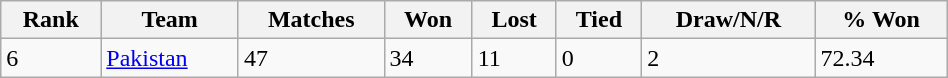<table class="wikitable" width=50%>
<tr>
<th>Rank</th>
<th>Team</th>
<th>Matches</th>
<th>Won</th>
<th>Lost</th>
<th>Tied</th>
<th>Draw/N/R</th>
<th>% Won</th>
</tr>
<tr>
<td>6</td>
<td> <a href='#'>Pakistan</a></td>
<td>47</td>
<td>34</td>
<td>11</td>
<td>0</td>
<td>2</td>
<td>72.34</td>
</tr>
</table>
